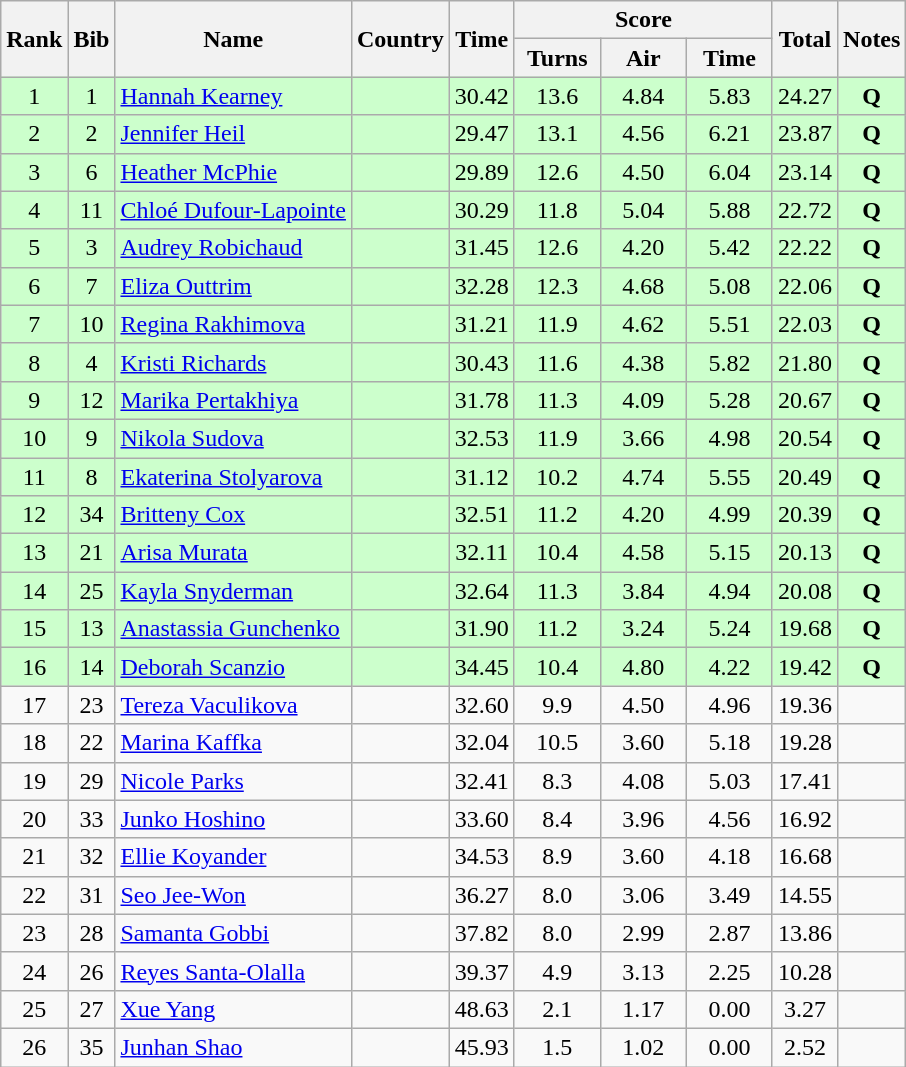<table class="wikitable sortable" style="text-align:center">
<tr>
<th rowspan=2>Rank</th>
<th rowspan=2>Bib</th>
<th rowspan=2>Name</th>
<th rowspan=2>Country</th>
<th rowspan=2>Time</th>
<th colspan=3>Score</th>
<th rowspan=2>Total</th>
<th rowspan=2>Notes</th>
</tr>
<tr>
<th width=50>Turns</th>
<th width=50>Air</th>
<th width=50>Time</th>
</tr>
<tr bgcolor="#ccffcc">
<td>1</td>
<td>1</td>
<td align=left><a href='#'>Hannah Kearney</a></td>
<td align=left></td>
<td>30.42</td>
<td>13.6</td>
<td>4.84</td>
<td>5.83</td>
<td>24.27</td>
<td><strong>Q</strong></td>
</tr>
<tr bgcolor="#ccffcc">
<td>2</td>
<td>2</td>
<td align=left><a href='#'>Jennifer Heil</a></td>
<td align=left></td>
<td>29.47</td>
<td>13.1</td>
<td>4.56</td>
<td>6.21</td>
<td>23.87</td>
<td><strong>Q</strong></td>
</tr>
<tr bgcolor="#ccffcc">
<td>3</td>
<td>6</td>
<td align=left><a href='#'>Heather McPhie</a></td>
<td align=left></td>
<td>29.89</td>
<td>12.6</td>
<td>4.50</td>
<td>6.04</td>
<td>23.14</td>
<td><strong>Q</strong></td>
</tr>
<tr bgcolor="#ccffcc">
<td>4</td>
<td>11</td>
<td align=left><a href='#'>Chloé Dufour-Lapointe</a></td>
<td align=left></td>
<td>30.29</td>
<td>11.8</td>
<td>5.04</td>
<td>5.88</td>
<td>22.72</td>
<td><strong>Q</strong></td>
</tr>
<tr bgcolor="#ccffcc">
<td>5</td>
<td>3</td>
<td align=left><a href='#'>Audrey Robichaud</a></td>
<td align=left></td>
<td>31.45</td>
<td>12.6</td>
<td>4.20</td>
<td>5.42</td>
<td>22.22</td>
<td><strong>Q</strong></td>
</tr>
<tr bgcolor="#ccffcc">
<td>6</td>
<td>7</td>
<td align=left><a href='#'>Eliza Outtrim</a></td>
<td align=left></td>
<td>32.28</td>
<td>12.3</td>
<td>4.68</td>
<td>5.08</td>
<td>22.06</td>
<td><strong>Q</strong></td>
</tr>
<tr bgcolor="#ccffcc">
<td>7</td>
<td>10</td>
<td align=left><a href='#'>Regina Rakhimova</a></td>
<td align=left></td>
<td>31.21</td>
<td>11.9</td>
<td>4.62</td>
<td>5.51</td>
<td>22.03</td>
<td><strong>Q</strong></td>
</tr>
<tr bgcolor="#ccffcc">
<td>8</td>
<td>4</td>
<td align=left><a href='#'>Kristi Richards</a></td>
<td align=left></td>
<td>30.43</td>
<td>11.6</td>
<td>4.38</td>
<td>5.82</td>
<td>21.80</td>
<td><strong>Q</strong></td>
</tr>
<tr bgcolor="#ccffcc">
<td>9</td>
<td>12</td>
<td align=left><a href='#'>Marika Pertakhiya</a></td>
<td align=left></td>
<td>31.78</td>
<td>11.3</td>
<td>4.09</td>
<td>5.28</td>
<td>20.67</td>
<td><strong>Q</strong></td>
</tr>
<tr bgcolor="#ccffcc">
<td>10</td>
<td>9</td>
<td align=left><a href='#'>Nikola Sudova</a></td>
<td align=left></td>
<td>32.53</td>
<td>11.9</td>
<td>3.66</td>
<td>4.98</td>
<td>20.54</td>
<td><strong>Q</strong></td>
</tr>
<tr bgcolor="#ccffcc">
<td>11</td>
<td>8</td>
<td align=left><a href='#'>Ekaterina Stolyarova</a></td>
<td align=left></td>
<td>31.12</td>
<td>10.2</td>
<td>4.74</td>
<td>5.55</td>
<td>20.49</td>
<td><strong>Q</strong></td>
</tr>
<tr bgcolor="#ccffcc">
<td>12</td>
<td>34</td>
<td align=left><a href='#'>Britteny Cox</a></td>
<td align=left></td>
<td>32.51</td>
<td>11.2</td>
<td>4.20</td>
<td>4.99</td>
<td>20.39</td>
<td><strong>Q</strong></td>
</tr>
<tr bgcolor="#ccffcc">
<td>13</td>
<td>21</td>
<td align=left><a href='#'>Arisa Murata</a></td>
<td align=left></td>
<td>32.11</td>
<td>10.4</td>
<td>4.58</td>
<td>5.15</td>
<td>20.13</td>
<td><strong>Q</strong></td>
</tr>
<tr bgcolor="#ccffcc">
<td>14</td>
<td>25</td>
<td align=left><a href='#'>Kayla Snyderman</a></td>
<td align=left></td>
<td>32.64</td>
<td>11.3</td>
<td>3.84</td>
<td>4.94</td>
<td>20.08</td>
<td><strong>Q</strong></td>
</tr>
<tr bgcolor="#ccffcc">
<td>15</td>
<td>13</td>
<td align=left><a href='#'>Anastassia Gunchenko</a></td>
<td align=left></td>
<td>31.90</td>
<td>11.2</td>
<td>3.24</td>
<td>5.24</td>
<td>19.68</td>
<td><strong>Q</strong></td>
</tr>
<tr bgcolor="#ccffcc">
<td>16</td>
<td>14</td>
<td align=left><a href='#'>Deborah Scanzio</a></td>
<td align=left></td>
<td>34.45</td>
<td>10.4</td>
<td>4.80</td>
<td>4.22</td>
<td>19.42</td>
<td><strong>Q</strong></td>
</tr>
<tr>
<td>17</td>
<td>23</td>
<td align=left><a href='#'>Tereza Vaculikova</a></td>
<td align=left></td>
<td>32.60</td>
<td>9.9</td>
<td>4.50</td>
<td>4.96</td>
<td>19.36</td>
<td></td>
</tr>
<tr>
<td>18</td>
<td>22</td>
<td align=left><a href='#'>Marina Kaffka</a></td>
<td align=left></td>
<td>32.04</td>
<td>10.5</td>
<td>3.60</td>
<td>5.18</td>
<td>19.28</td>
<td></td>
</tr>
<tr>
<td>19</td>
<td>29</td>
<td align=left><a href='#'>Nicole Parks</a></td>
<td align=left></td>
<td>32.41</td>
<td>8.3</td>
<td>4.08</td>
<td>5.03</td>
<td>17.41</td>
<td></td>
</tr>
<tr>
<td>20</td>
<td>33</td>
<td align=left><a href='#'>Junko Hoshino</a></td>
<td align=left></td>
<td>33.60</td>
<td>8.4</td>
<td>3.96</td>
<td>4.56</td>
<td>16.92</td>
<td></td>
</tr>
<tr>
<td>21</td>
<td>32</td>
<td align=left><a href='#'>Ellie Koyander</a></td>
<td align=left></td>
<td>34.53</td>
<td>8.9</td>
<td>3.60</td>
<td>4.18</td>
<td>16.68</td>
<td></td>
</tr>
<tr>
<td>22</td>
<td>31</td>
<td align=left><a href='#'>Seo Jee-Won</a></td>
<td align=left></td>
<td>36.27</td>
<td>8.0</td>
<td>3.06</td>
<td>3.49</td>
<td>14.55</td>
<td></td>
</tr>
<tr>
<td>23</td>
<td>28</td>
<td align=left><a href='#'>Samanta Gobbi</a></td>
<td align=left></td>
<td>37.82</td>
<td>8.0</td>
<td>2.99</td>
<td>2.87</td>
<td>13.86</td>
<td></td>
</tr>
<tr>
<td>24</td>
<td>26</td>
<td align=left><a href='#'>Reyes Santa-Olalla</a></td>
<td align=left></td>
<td>39.37</td>
<td>4.9</td>
<td>3.13</td>
<td>2.25</td>
<td>10.28</td>
<td></td>
</tr>
<tr>
<td>25</td>
<td>27</td>
<td align=left><a href='#'>Xue Yang</a></td>
<td align=left></td>
<td>48.63</td>
<td>2.1</td>
<td>1.17</td>
<td>0.00</td>
<td>3.27</td>
<td></td>
</tr>
<tr>
<td>26</td>
<td>35</td>
<td align=left><a href='#'>Junhan Shao</a></td>
<td align=left></td>
<td>45.93</td>
<td>1.5</td>
<td>1.02</td>
<td>0.00</td>
<td>2.52</td>
<td></td>
</tr>
</table>
